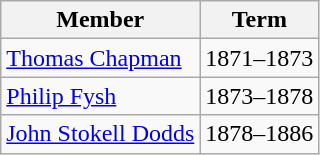<table class="wikitable">
<tr>
<th>Member</th>
<th>Term</th>
</tr>
<tr>
<td><a href='#'>Thomas Chapman</a></td>
<td>1871–1873</td>
</tr>
<tr>
<td><a href='#'>Philip Fysh</a></td>
<td>1873–1878</td>
</tr>
<tr>
<td><a href='#'>John Stokell Dodds</a></td>
<td>1878–1886</td>
</tr>
</table>
